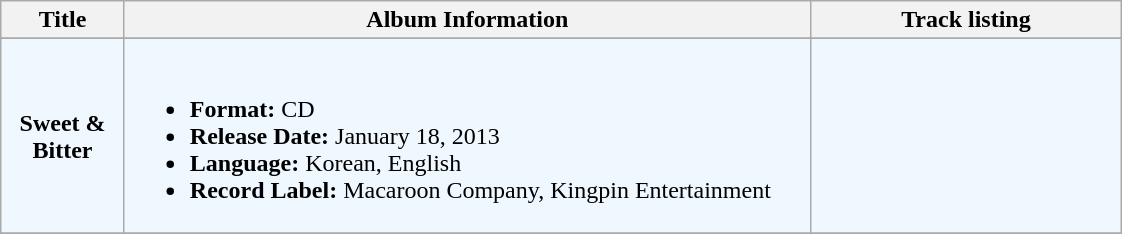<table class="wikitable">
<tr>
<th align="left" width="75px">Title</th>
<th align="left" width="450px">Album Information</th>
<th align="left" width="200px">Track listing</th>
</tr>
<tr>
</tr>
<tr bgcolor="#F0F8FF">
<td align="center"><strong>Sweet & Bitter</strong></td>
<td align="left"><br><ul><li><strong>Format:</strong> CD</li><li><strong>Release Date:</strong> January 18, 2013</li><li><strong>Language:</strong> Korean, English</li><li><strong>Record Label:</strong> Macaroon Company, Kingpin Entertainment</li></ul></td>
<td align="left" style="font-size: 85%;"><br></td>
</tr>
<tr>
</tr>
</table>
